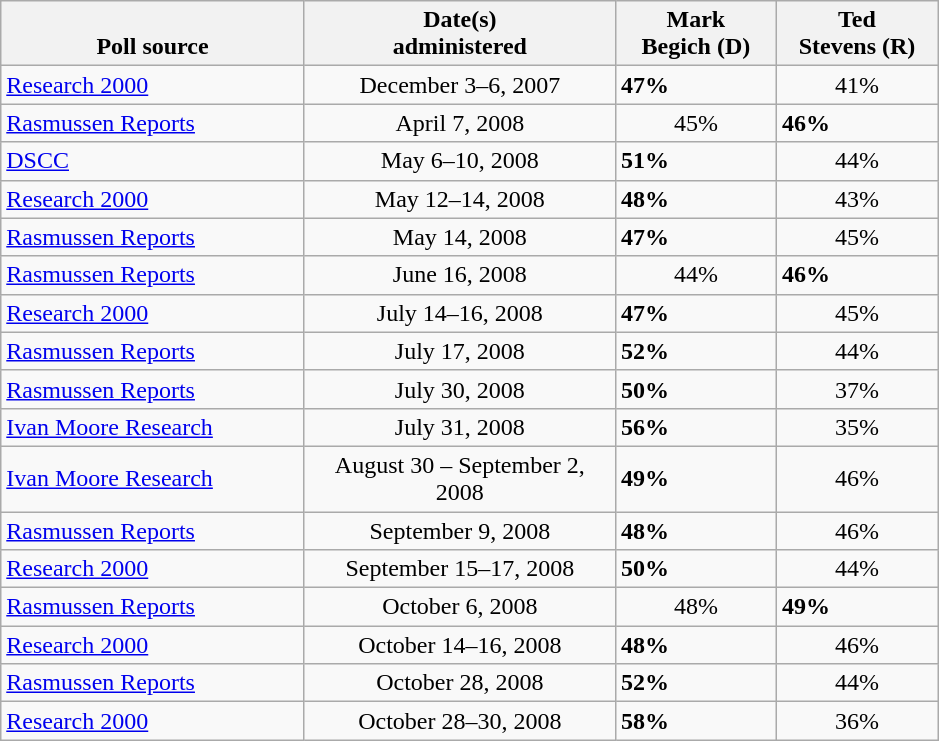<table class="wikitable">
<tr valign=bottom>
<th style="width:195px;">Poll source</th>
<th style="width:200px;">Date(s)<br>administered</th>
<th style="width:100px;">Mark<br>Begich (D)</th>
<th style="width:100px;">Ted<br>Stevens (R)</th>
</tr>
<tr>
<td><a href='#'>Research 2000</a></td>
<td align=center>December 3–6, 2007</td>
<td><strong>47%</strong></td>
<td align=center>41%</td>
</tr>
<tr>
<td><a href='#'>Rasmussen Reports</a></td>
<td align=center>April 7, 2008</td>
<td align=center>45%</td>
<td><strong>46%</strong></td>
</tr>
<tr>
<td><a href='#'>DSCC</a></td>
<td align=center>May 6–10, 2008</td>
<td><strong>51%</strong></td>
<td align=center>44%</td>
</tr>
<tr>
<td><a href='#'>Research 2000</a></td>
<td align=center>May 12–14, 2008</td>
<td><strong>48%</strong></td>
<td align=center>43%</td>
</tr>
<tr>
<td><a href='#'>Rasmussen Reports</a></td>
<td align=center>May 14, 2008</td>
<td><strong>47%</strong></td>
<td align=center>45%</td>
</tr>
<tr>
<td><a href='#'>Rasmussen Reports</a></td>
<td align=center>June 16, 2008</td>
<td align=center>44%</td>
<td><strong>46%</strong></td>
</tr>
<tr>
<td><a href='#'>Research 2000</a></td>
<td align=center>July 14–16, 2008</td>
<td><strong>47%</strong></td>
<td align=center>45%</td>
</tr>
<tr>
<td><a href='#'>Rasmussen Reports</a></td>
<td align=center>July 17, 2008</td>
<td><strong>52%</strong></td>
<td align=center>44%</td>
</tr>
<tr>
<td><a href='#'>Rasmussen Reports</a></td>
<td align=center>July 30, 2008</td>
<td><strong>50%</strong></td>
<td align=center>37%</td>
</tr>
<tr>
<td><a href='#'>Ivan Moore Research</a></td>
<td align=center>July 31, 2008</td>
<td><strong>56%</strong></td>
<td align=center>35%</td>
</tr>
<tr>
<td><a href='#'>Ivan Moore Research</a></td>
<td align=center>August 30 – September 2, 2008</td>
<td><strong>49%</strong></td>
<td align=center>46%</td>
</tr>
<tr>
<td><a href='#'>Rasmussen Reports</a></td>
<td align=center>September 9, 2008</td>
<td><strong>48%</strong></td>
<td align=center>46%</td>
</tr>
<tr>
<td><a href='#'>Research 2000</a></td>
<td align=center>September 15–17, 2008</td>
<td><strong>50%</strong></td>
<td align=center>44%</td>
</tr>
<tr>
<td><a href='#'>Rasmussen Reports</a></td>
<td align=center>October 6, 2008</td>
<td align=center>48%</td>
<td><strong>49%</strong></td>
</tr>
<tr>
<td><a href='#'>Research 2000</a></td>
<td align=center>October 14–16, 2008</td>
<td><strong>48%</strong></td>
<td align=center>46%</td>
</tr>
<tr>
<td><a href='#'>Rasmussen Reports</a></td>
<td align=center>October 28, 2008</td>
<td><strong>52%</strong></td>
<td align=center>44%</td>
</tr>
<tr>
<td><a href='#'>Research 2000</a></td>
<td align=center>October 28–30, 2008</td>
<td><strong>58%</strong></td>
<td align=center>36%</td>
</tr>
</table>
